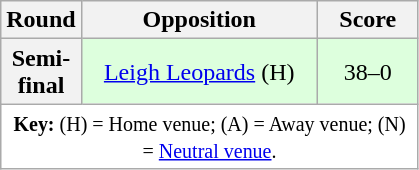<table class="wikitable plainrowheaders" style="text-align:center;margin-left:1em;">
<tr>
<th width="25">Round</th>
<th width="150">Opposition</th>
<th width="60">Score</th>
</tr>
<tr>
<th scope=row style="text-align:center">Semi-final</th>
<td bgcolor=ddffdd> <a href='#'>Leigh Leopards</a> (H)</td>
<td bgcolor=ddffdd>38–0</td>
</tr>
<tr>
<td colspan="3" style="background-color:white;"><small><strong>Key:</strong> (H) = Home venue; (A) = Away venue; (N) = <a href='#'>Neutral venue</a>.</small></td>
</tr>
</table>
